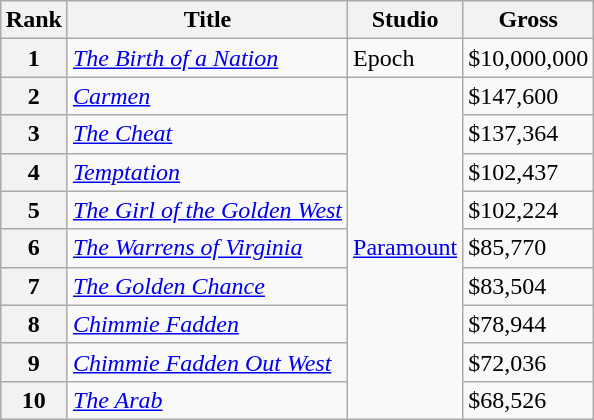<table class="wikitable sortable" style="margin:auto; margin:auto;">
<tr>
<th>Rank</th>
<th>Title</th>
<th>Studio</th>
<th>Gross</th>
</tr>
<tr>
<th style="text-align:center;">1</th>
<td><em><a href='#'>The Birth of a Nation</a></em></td>
<td>Epoch</td>
<td>$10,000,000</td>
</tr>
<tr>
<th style="text-align:center;">2</th>
<td><em><a href='#'>Carmen</a></em></td>
<td rowspan="9"><a href='#'>Paramount</a></td>
<td>$147,600</td>
</tr>
<tr>
<th style="text-align:center;">3</th>
<td><em><a href='#'>The Cheat</a></em></td>
<td>$137,364</td>
</tr>
<tr>
<th style="text-align:center;">4</th>
<td><em><a href='#'>Temptation</a></em></td>
<td>$102,437</td>
</tr>
<tr>
<th style="text-align:center;">5</th>
<td><em><a href='#'>The Girl of the Golden West</a></em></td>
<td>$102,224</td>
</tr>
<tr>
<th style="text-align:center;">6</th>
<td><em><a href='#'>The Warrens of Virginia</a></em></td>
<td>$85,770</td>
</tr>
<tr>
<th style="text-align:center;">7</th>
<td><em><a href='#'>The Golden Chance</a></em></td>
<td>$83,504</td>
</tr>
<tr>
<th style="text-align:center;">8</th>
<td><em><a href='#'>Chimmie Fadden</a></em></td>
<td>$78,944</td>
</tr>
<tr>
<th style="text-align:center;">9</th>
<td><em><a href='#'>Chimmie Fadden Out West</a></em></td>
<td>$72,036</td>
</tr>
<tr>
<th style="text-align:center;">10</th>
<td><em><a href='#'>The Arab</a></em></td>
<td>$68,526</td>
</tr>
</table>
